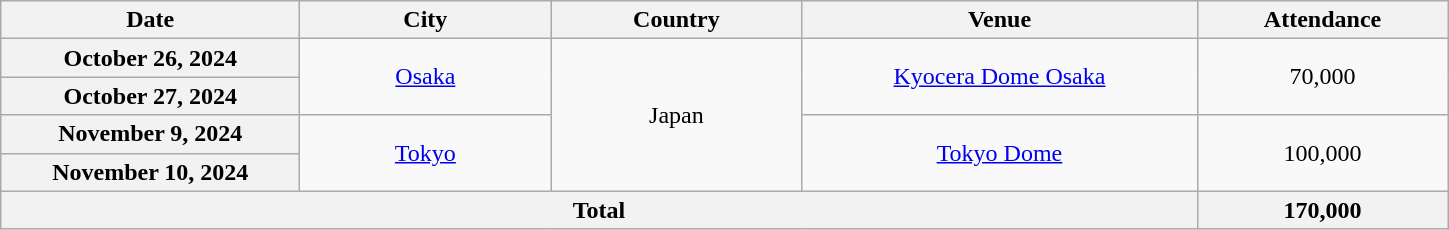<table class="wikitable plainrowheaders" style="text-align:center">
<tr>
<th scope="col" style="width:12em">Date</th>
<th scope="col" style="width:10em">City</th>
<th scope="col" style="width:10em">Country</th>
<th scope="col" style="width:16em">Venue</th>
<th scope="col" style="width:10em">Attendance</th>
</tr>
<tr>
<th scope="row" style="text-align:center">October 26, 2024</th>
<td rowspan="2"><a href='#'>Osaka</a></td>
<td rowspan="4">Japan</td>
<td rowspan="2"><a href='#'>Kyocera Dome Osaka</a></td>
<td rowspan="2">70,000</td>
</tr>
<tr>
<th scope="row" style="text-align:center">October 27, 2024</th>
</tr>
<tr>
<th scope="row" style="text-align:center">November 9, 2024</th>
<td rowspan="2"><a href='#'>Tokyo</a></td>
<td rowspan="2"><a href='#'>Tokyo Dome</a></td>
<td rowspan="2">100,000</td>
</tr>
<tr>
<th scope="row" style="text-align:center">November 10, 2024</th>
</tr>
<tr>
<th colspan="4">Total</th>
<th>170,000</th>
</tr>
</table>
